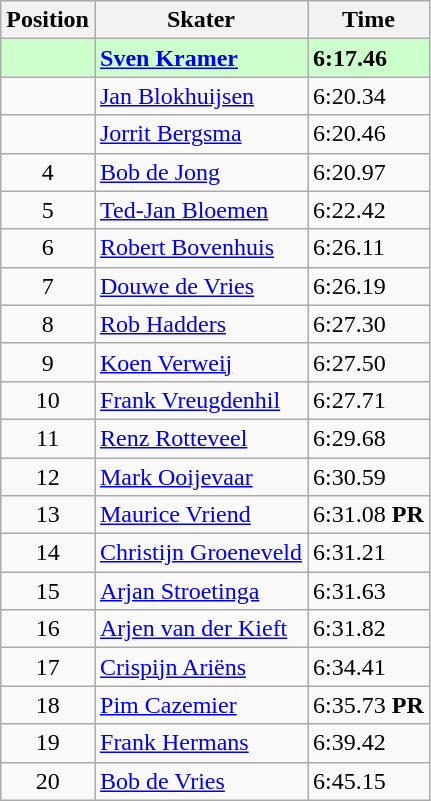<table class="wikitable">
<tr>
<th>Position</th>
<th>Skater</th>
<th>Time</th>
</tr>
<tr bgcolor=ccffcc>
<td align="center"></td>
<td><strong><a href='#'>Sven Kramer</a></strong></td>
<td><strong>6:17.46</strong></td>
</tr>
<tr>
<td align="center"></td>
<td><a href='#'>Jan Blokhuijsen</a></td>
<td>6:20.34</td>
</tr>
<tr>
<td align="center"></td>
<td><a href='#'>Jorrit Bergsma</a></td>
<td>6:20.46</td>
</tr>
<tr>
<td align="center">4</td>
<td><a href='#'>Bob de Jong</a></td>
<td>6:20.97</td>
</tr>
<tr>
<td align="center">5</td>
<td><a href='#'>Ted-Jan Bloemen</a></td>
<td>6:22.42</td>
</tr>
<tr>
<td align="center">6</td>
<td><a href='#'>Robert Bovenhuis</a></td>
<td>6:26.11</td>
</tr>
<tr>
<td align="center">7</td>
<td><a href='#'>Douwe de Vries</a></td>
<td>6:26.19</td>
</tr>
<tr>
<td align="center">8</td>
<td><a href='#'>Rob Hadders</a></td>
<td>6:27.30</td>
</tr>
<tr>
<td align="center">9</td>
<td><a href='#'>Koen Verweij</a></td>
<td>6:27.50</td>
</tr>
<tr>
<td align="center">10</td>
<td><a href='#'>Frank Vreugdenhil</a></td>
<td>6:27.71</td>
</tr>
<tr>
<td align="center">11</td>
<td><a href='#'>Renz Rotteveel</a></td>
<td>6:29.68</td>
</tr>
<tr>
<td align="center">12</td>
<td><a href='#'>Mark Ooijevaar</a></td>
<td>6:30.59</td>
</tr>
<tr>
<td align="center">13</td>
<td><a href='#'>Maurice Vriend</a></td>
<td>6:31.08 <strong>PR</strong></td>
</tr>
<tr>
<td align="center">14</td>
<td><a href='#'>Christijn Groeneveld</a></td>
<td>6:31.21</td>
</tr>
<tr>
<td align="center">15</td>
<td><a href='#'>Arjan Stroetinga</a></td>
<td>6:31.63</td>
</tr>
<tr>
<td align="center">16</td>
<td><a href='#'>Arjen van der Kieft</a></td>
<td>6:31.82</td>
</tr>
<tr>
<td align="center">17</td>
<td><a href='#'>Crispijn Ariëns</a></td>
<td>6:34.41</td>
</tr>
<tr>
<td align="center">18</td>
<td><a href='#'>Pim Cazemier</a></td>
<td>6:35.73 <strong>PR</strong></td>
</tr>
<tr>
<td align="center">19</td>
<td><a href='#'>Frank Hermans</a></td>
<td>6:39.42</td>
</tr>
<tr>
<td align="center">20</td>
<td><a href='#'>Bob de Vries</a></td>
<td>6:45.15</td>
</tr>
</table>
